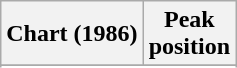<table class="wikitable sortable plainrowheaders" style="text-align:center;">
<tr>
<th scope="col">Chart (1986)</th>
<th scope="col">Peak<br>position</th>
</tr>
<tr>
</tr>
<tr>
</tr>
</table>
